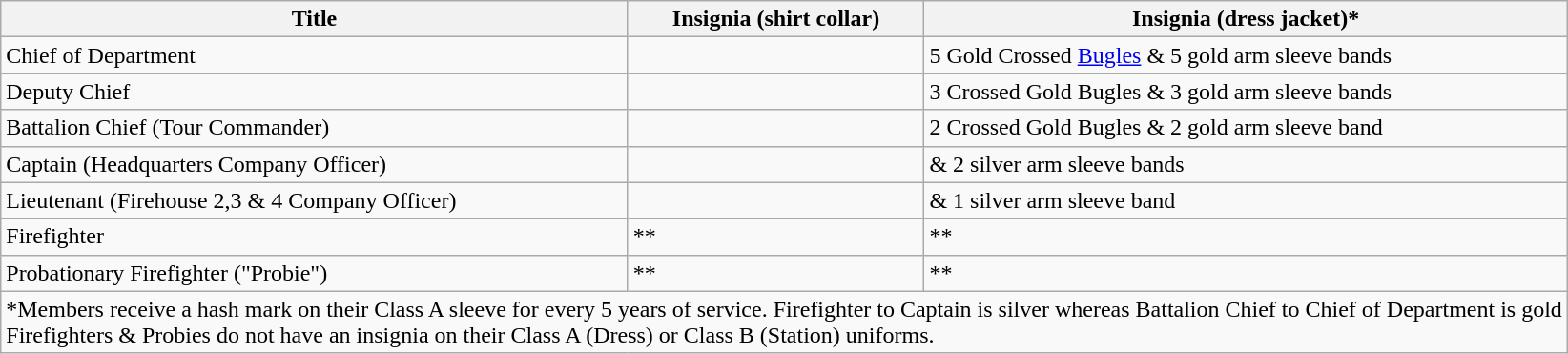<table class="wikitable">
<tr>
<th>Title</th>
<th>Insignia (shirt collar)</th>
<th>Insignia (dress jacket)*</th>
</tr>
<tr>
<td>Chief of Department</td>
<td></td>
<td>5 Gold Crossed <a href='#'>Bugles</a> & 5 gold arm sleeve bands</td>
</tr>
<tr>
<td>Deputy Chief</td>
<td></td>
<td>3 Crossed Gold Bugles & 3 gold arm sleeve bands</td>
</tr>
<tr>
<td>Battalion Chief (Tour Commander)</td>
<td></td>
<td>2 Crossed Gold Bugles & 2 gold arm sleeve band</td>
</tr>
<tr>
<td>Captain (Headquarters Company Officer)</td>
<td></td>
<td> & 2 silver arm sleeve bands</td>
</tr>
<tr>
<td>Lieutenant (Firehouse 2,3 & 4 Company Officer)</td>
<td></td>
<td> & 1 silver arm sleeve band</td>
</tr>
<tr>
<td>Firefighter</td>
<td>**</td>
<td>**</td>
</tr>
<tr>
<td>Probationary Firefighter ("Probie")</td>
<td>**</td>
<td>**</td>
</tr>
<tr>
<td colspan="3">*Members receive a hash mark on their Class A sleeve for every 5 years of service. Firefighter to Captain is silver whereas Battalion Chief to Chief of Department is gold<br>Firefighters & Probies do not have an insignia on their Class A (Dress) or Class B (Station) uniforms.</td>
</tr>
</table>
